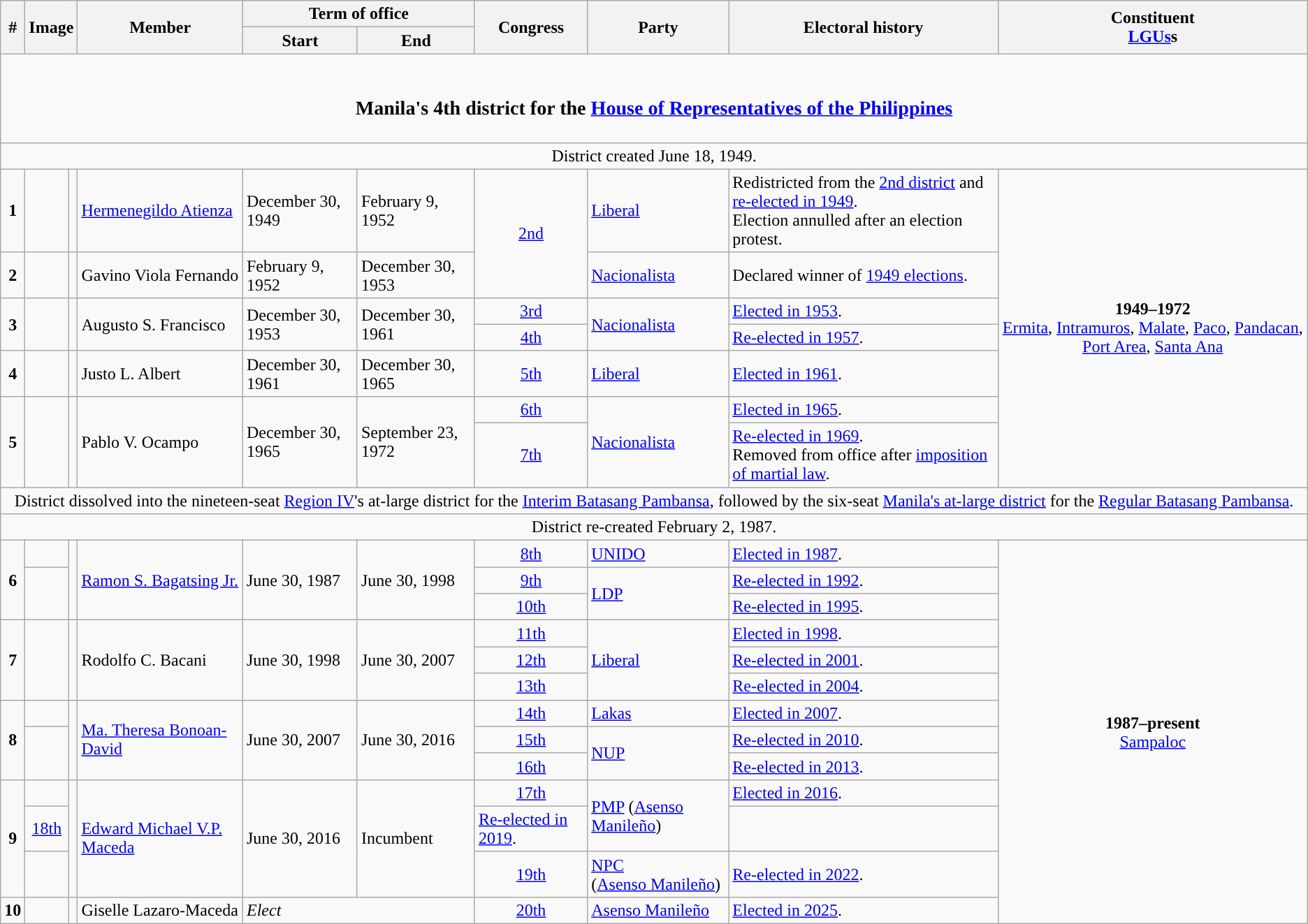<table class=wikitable>
<tr>
<th rowspan="2">#</th>
<th rowspan="2" colspan=2>Image</th>
<th rowspan="2">Member</th>
<th colspan=2>Term of office</th>
<th rowspan="2">Congress</th>
<th rowspan="2">Party</th>
<th rowspan="2">Electoral history</th>
<th rowspan="2">Constituent<br><a href='#'>LGUs</a>s</th>
</tr>
<tr>
<th>Start</th>
<th>End</th>
</tr>
<tr>
<td colspan="10" style="text-align:center;"><br><h3>Manila's 4th district for the <a href='#'>House of Representatives of the Philippines</a></h3></td>
</tr>
<tr>
<td colspan="10" style="text-align:center;">District created June 18, 1949.</td>
</tr>
<tr>
<td style="text-align:center;"><strong>1</strong></td>
<td style="color:inherit;background:"></td>
<td></td>
<td><a href='#'>Hermenegildo Atienza</a></td>
<td>December 30, 1949</td>
<td>February 9, 1952</td>
<td style="text-align:center;" rowspan="2"><a href='#'>2nd</a></td>
<td><a href='#'>Liberal</a></td>
<td>Redistricted from the <a href='#'>2nd district</a> and <a href='#'>re-elected in 1949</a>.<br>Election annulled after an election protest.</td>
<td rowspan="7" style="text-align:center;"><strong>1949–1972</strong><br><a href='#'>Ermita</a>, <a href='#'>Intramuros</a>, <a href='#'>Malate</a>, <a href='#'>Paco</a>, <a href='#'>Pandacan</a>, <a href='#'>Port Area</a>, <a href='#'>Santa Ana</a></td>
</tr>
<tr>
<td style="text-align:center;"><strong>2</strong></td>
<td style="color:inherit;background:"></td>
<td></td>
<td>Gavino Viola Fernando</td>
<td>February 9, 1952</td>
<td>December 30, 1953</td>
<td><a href='#'>Nacionalista</a></td>
<td>Declared winner of <a href='#'>1949 elections</a>.</td>
</tr>
<tr>
<td rowspan="2" style="text-align:center;"><strong>3</strong></td>
<td rowspan="2" style="color:inherit;background:"></td>
<td rowspan="2"></td>
<td rowspan="2">Augusto S. Francisco</td>
<td rowspan="2">December 30, 1953</td>
<td rowspan="2">December 30, 1961</td>
<td style="text-align:center;"><a href='#'>3rd</a></td>
<td rowspan="2"><a href='#'>Nacionalista</a></td>
<td><a href='#'>Elected in 1953</a>.</td>
</tr>
<tr>
<td style="text-align:center;"><a href='#'>4th</a></td>
<td><a href='#'>Re-elected in 1957</a>.</td>
</tr>
<tr>
<td style="text-align:center;"><strong>4</strong></td>
<td style="color:inherit;background:"></td>
<td></td>
<td>Justo L. Albert</td>
<td>December 30, 1961</td>
<td>December 30, 1965</td>
<td style="text-align:center;"><a href='#'>5th</a></td>
<td><a href='#'>Liberal</a></td>
<td><a href='#'>Elected in 1961</a>.</td>
</tr>
<tr>
<td rowspan="2" style="text-align:center;"><strong>5</strong></td>
<td rowspan="2" style="color:inherit;background:"></td>
<td rowspan="2"></td>
<td rowspan="2">Pablo V. Ocampo</td>
<td rowspan="2">December 30, 1965</td>
<td rowspan="2">September 23, 1972</td>
<td style="text-align:center;"><a href='#'>6th</a></td>
<td rowspan="2"><a href='#'>Nacionalista</a></td>
<td><a href='#'>Elected in 1965</a>.</td>
</tr>
<tr>
<td style="text-align:center;"><a href='#'>7th</a></td>
<td><a href='#'>Re-elected in 1969</a>.<br>Removed from office after <a href='#'>imposition of martial law</a>.</td>
</tr>
<tr>
<td colspan="10" style="text-align:center;">District dissolved into the nineteen-seat <a href='#'>Region IV</a>'s at-large district for the <a href='#'>Interim Batasang Pambansa</a>, followed by the six-seat <a href='#'>Manila's at-large district</a> for the <a href='#'>Regular Batasang Pambansa</a>.</td>
</tr>
<tr>
<td colspan="10" style="text-align:center;">District re-created February 2, 1987.</td>
</tr>
<tr>
<td rowspan="4" style="text-align: center;"><strong>6</strong></td>
<td style="color:inherit;background:"></td>
<td rowspan="4"></td>
<td rowspan="4"><a href='#'>Ramon S. Bagatsing Jr.</a></td>
<td rowspan="4">June 30, 1987</td>
<td rowspan="4">June 30, 1998</td>
<td rowspan="2" style="text-align: center;"><a href='#'>8th</a></td>
<td><a href='#'>UNIDO</a></td>
<td rowspan="2"><a href='#'>Elected in 1987</a>.</td>
<td rowspan="14" style="text-align: center;"><strong>1987–present</strong><br><a href='#'>Sampaloc</a></td>
</tr>
<tr>
<td rowspan="3" style="color:inherit;background:"></td>
<td rowspan="3"><a href='#'>LDP</a></td>
</tr>
<tr>
<td style="text-align:center;"><a href='#'>9th</a></td>
<td><a href='#'>Re-elected in 1992</a>.</td>
</tr>
<tr>
<td style="text-align:center;"><a href='#'>10th</a></td>
<td><a href='#'>Re-elected in 1995</a>.</td>
</tr>
<tr>
<td rowspan="3" style="text-align:center;"><strong>7</strong></td>
<td rowspan="3" style="color:inherit;background:"></td>
<td rowspan="3"></td>
<td rowspan="3">Rodolfo C. Bacani</td>
<td rowspan="3">June 30, 1998</td>
<td rowspan="3">June 30, 2007</td>
<td style="text-align:center;"><a href='#'>11th</a></td>
<td rowspan="3"><a href='#'>Liberal</a></td>
<td><a href='#'>Elected in 1998</a>.</td>
</tr>
<tr>
<td style="text-align:center;"><a href='#'>12th</a></td>
<td><a href='#'>Re-elected in 2001</a>.</td>
</tr>
<tr>
<td style="text-align:center;"><a href='#'>13th</a></td>
<td><a href='#'>Re-elected in 2004</a>.</td>
</tr>
<tr>
<td rowspan="3" style="text-align:center;"><strong>8</strong></td>
<td style="color:inherit;background:"></td>
<td rowspan="3"></td>
<td rowspan="3"><a href='#'>Ma. Theresa Bonoan-David</a></td>
<td rowspan="3">June 30, 2007</td>
<td rowspan="3">June 30, 2016</td>
<td style="text-align:center;"><a href='#'>14th</a></td>
<td><a href='#'>Lakas</a></td>
<td><a href='#'>Elected in 2007</a>.</td>
</tr>
<tr>
<td rowspan="2" style="color:inherit;background:"></td>
<td style="text-align:center;"><a href='#'>15th</a></td>
<td rowspan="2"><a href='#'>NUP</a></td>
<td><a href='#'>Re-elected in 2010</a>.</td>
</tr>
<tr>
<td style="text-align:center;"><a href='#'>16th</a></td>
<td><a href='#'>Re-elected in 2013</a>.</td>
</tr>
<tr>
<td rowspan="3" style="text-align:center;"><strong>9</strong></td>
<td style="background:"></td>
<td rowspan="3"></td>
<td rowspan="3"><a href='#'>Edward Michael V.P. Maceda</a></td>
<td rowspan="3">June 30, 2016</td>
<td rowspan="3">Incumbent</td>
<td style="text-align:center;"><a href='#'>17th</a></td>
<td rowspan="2"><a href='#'>PMP</a> (<a href='#'>Asenso Manileño</a>)</td>
<td><a href='#'>Elected in 2016</a>.</td>
</tr>
<tr>
<td style="text-align:center;"><a href='#'>18th</a></td>
<td><a href='#'>Re-elected in 2019</a>.</td>
</tr>
<tr>
<td style="color:inherit;background:"></td>
<td style="text-align:center;"><a href='#'>19th</a></td>
<td><a href='#'>NPC</a><br>(<a href='#'>Asenso Manileño</a>)</td>
<td><a href='#'>Re-elected in 2022</a>.</td>
</tr>
<tr>
<td style="text-align:center;"><strong>10</strong></td>
<td style="background:"></td>
<td></td>
<td>Giselle Lazaro-Maceda</td>
<td colspan="2"><em>Elect</em></td>
<td style="text-align:center;"><a href='#'>20th</a></td>
<td><a href='#'>Asenso Manileño</a></td>
<td><a href='#'>Elected in 2025</a>.</td>
</tr>
</table>
